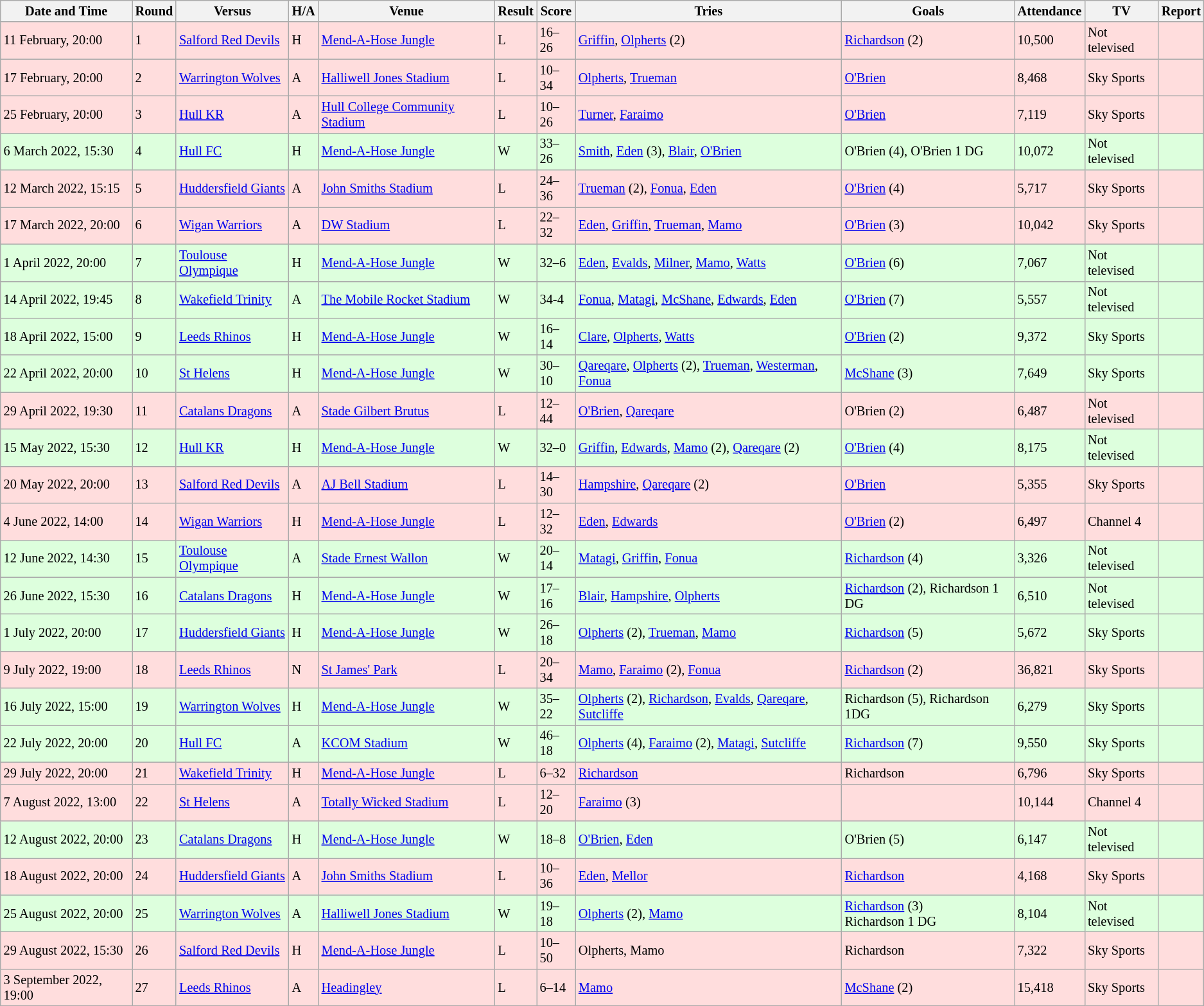<table class="wikitable" style="font-size:85%;">
<tr>
<th>Date and Time</th>
<th>Round</th>
<th>Versus</th>
<th>H/A</th>
<th>Venue</th>
<th>Result</th>
<th>Score</th>
<th>Tries</th>
<th>Goals</th>
<th>Attendance</th>
<th>TV</th>
<th>Report</th>
</tr>
<tr style="background:#ffddDD;">
<td>11 February, 20:00</td>
<td>1</td>
<td> <a href='#'>Salford Red Devils</a></td>
<td>H</td>
<td><a href='#'>Mend-A-Hose Jungle</a></td>
<td>L</td>
<td>16–26</td>
<td><a href='#'>Griffin</a>, <a href='#'>Olpherts</a> (2)</td>
<td><a href='#'>Richardson</a> (2)</td>
<td>10,500</td>
<td>Not televised</td>
<td></td>
</tr>
<tr style="background:#ffddDD;">
<td>17 February, 20:00</td>
<td>2</td>
<td> <a href='#'>Warrington Wolves</a></td>
<td>A</td>
<td><a href='#'>Halliwell Jones Stadium</a></td>
<td>L</td>
<td>10–34</td>
<td><a href='#'>Olpherts</a>, <a href='#'>Trueman</a></td>
<td><a href='#'>O'Brien</a></td>
<td>8,468</td>
<td>Sky Sports</td>
<td></td>
</tr>
<tr style="background:#ffddDD;">
<td>25 February, 20:00</td>
<td>3</td>
<td> <a href='#'>Hull KR</a></td>
<td>A</td>
<td><a href='#'>Hull College Community Stadium</a></td>
<td>L</td>
<td>10–26</td>
<td><a href='#'>Turner</a>, <a href='#'>Faraimo</a></td>
<td><a href='#'>O'Brien</a></td>
<td>7,119</td>
<td>Sky Sports</td>
<td></td>
</tr>
<tr style="background:#ddffdd;">
<td>6 March 2022, 15:30</td>
<td>4</td>
<td> <a href='#'>Hull FC</a></td>
<td>H</td>
<td><a href='#'>Mend-A-Hose Jungle</a></td>
<td>W</td>
<td>33–26</td>
<td><a href='#'>Smith</a>, <a href='#'>Eden</a> (3), <a href='#'>Blair</a>, <a href='#'>O'Brien</a></td>
<td>O'Brien (4), O'Brien 1 DG</td>
<td>10,072</td>
<td>Not televised</td>
<td></td>
</tr>
<tr style="background:#ffdDdd;">
<td>12 March 2022, 15:15</td>
<td>5</td>
<td> <a href='#'>Huddersfield Giants</a></td>
<td>A</td>
<td><a href='#'>John Smiths Stadium</a></td>
<td>L</td>
<td>24–36</td>
<td><a href='#'>Trueman</a> (2), <a href='#'>Fonua</a>, <a href='#'>Eden</a></td>
<td><a href='#'>O'Brien</a> (4)</td>
<td>5,717</td>
<td>Sky Sports</td>
<td></td>
</tr>
<tr style="background:#ffdddd;">
<td>17 March 2022, 20:00</td>
<td>6</td>
<td> <a href='#'>Wigan Warriors</a></td>
<td>A</td>
<td><a href='#'>DW Stadium</a></td>
<td>L</td>
<td>22–32</td>
<td><a href='#'>Eden</a>, <a href='#'>Griffin</a>, <a href='#'>Trueman</a>, <a href='#'>Mamo</a></td>
<td><a href='#'>O'Brien</a> (3)</td>
<td>10,042</td>
<td>Sky Sports</td>
<td></td>
</tr>
<tr style="background:#ddffdd;">
<td>1 April 2022, 20:00</td>
<td>7</td>
<td> <a href='#'>Toulouse Olympique</a></td>
<td>H</td>
<td><a href='#'>Mend-A-Hose Jungle</a></td>
<td>W</td>
<td>32–6</td>
<td><a href='#'>Eden</a>, <a href='#'>Evalds</a>, <a href='#'>Milner</a>, <a href='#'>Mamo</a>, <a href='#'>Watts</a></td>
<td><a href='#'>O'Brien</a> (6)</td>
<td>7,067</td>
<td>Not televised</td>
<td></td>
</tr>
<tr style="background:#ddffdd;">
<td>14 April 2022, 19:45</td>
<td>8</td>
<td> <a href='#'>Wakefield Trinity</a></td>
<td>A</td>
<td><a href='#'>The Mobile Rocket Stadium</a></td>
<td>W</td>
<td>34-4</td>
<td><a href='#'>Fonua</a>, <a href='#'>Matagi</a>, <a href='#'>McShane</a>, <a href='#'>Edwards</a>, <a href='#'>Eden</a></td>
<td><a href='#'>O'Brien</a> (7)</td>
<td>5,557</td>
<td>Not televised</td>
<td></td>
</tr>
<tr style="background:#ddffdd;">
<td>18 April 2022, 15:00</td>
<td>9</td>
<td> <a href='#'>Leeds Rhinos</a></td>
<td>H</td>
<td><a href='#'>Mend-A-Hose Jungle</a></td>
<td>W</td>
<td>16–14</td>
<td><a href='#'>Clare</a>, <a href='#'>Olpherts</a>, <a href='#'>Watts</a></td>
<td><a href='#'>O'Brien</a> (2)</td>
<td>9,372</td>
<td>Sky Sports</td>
<td></td>
</tr>
<tr style="background:#ddffdd;">
<td>22 April 2022, 20:00</td>
<td>10</td>
<td> <a href='#'>St Helens</a></td>
<td>H</td>
<td><a href='#'>Mend-A-Hose Jungle</a></td>
<td>W</td>
<td>30–10</td>
<td><a href='#'>Qareqare</a>, <a href='#'>Olpherts</a> (2), <a href='#'>Trueman</a>, <a href='#'>Westerman</a>, <a href='#'>Fonua</a></td>
<td><a href='#'>McShane</a> (3)</td>
<td>7,649</td>
<td>Sky Sports</td>
<td></td>
</tr>
<tr style="background:#ffdddd;">
<td>29 April 2022, 19:30</td>
<td>11</td>
<td> <a href='#'>Catalans Dragons</a></td>
<td>A</td>
<td><a href='#'>Stade Gilbert Brutus</a></td>
<td>L</td>
<td>12–44</td>
<td><a href='#'>O'Brien</a>, <a href='#'>Qareqare</a></td>
<td>O'Brien (2)</td>
<td>6,487</td>
<td>Not televised</td>
<td></td>
</tr>
<tr style="background:#ddffdd;">
<td>15 May 2022, 15:30</td>
<td>12</td>
<td> <a href='#'>Hull KR</a></td>
<td>H</td>
<td><a href='#'>Mend-A-Hose Jungle</a></td>
<td>W</td>
<td>32–0</td>
<td><a href='#'>Griffin</a>, <a href='#'>Edwards</a>, <a href='#'>Mamo</a> (2), <a href='#'>Qareqare</a> (2)</td>
<td><a href='#'>O'Brien</a> (4)</td>
<td>8,175</td>
<td>Not televised</td>
<td></td>
</tr>
<tr style="background:#ffdddd;">
<td>20 May 2022, 20:00</td>
<td>13</td>
<td> <a href='#'>Salford Red Devils</a></td>
<td>A</td>
<td><a href='#'>AJ Bell Stadium</a></td>
<td>L</td>
<td>14–30</td>
<td><a href='#'>Hampshire</a>, <a href='#'>Qareqare</a> (2)</td>
<td><a href='#'>O'Brien</a></td>
<td>5,355</td>
<td>Sky Sports</td>
<td></td>
</tr>
<tr style="background:#ffdddd;">
<td>4 June 2022, 14:00</td>
<td>14</td>
<td> <a href='#'>Wigan Warriors</a></td>
<td>H</td>
<td><a href='#'>Mend-A-Hose Jungle</a></td>
<td>L</td>
<td>12–32</td>
<td><a href='#'>Eden</a>, <a href='#'>Edwards</a></td>
<td><a href='#'>O'Brien</a> (2)</td>
<td>6,497</td>
<td>Channel 4</td>
<td></td>
</tr>
<tr style="background:#ddffdd;">
<td>12 June 2022, 14:30</td>
<td>15</td>
<td> <a href='#'>Toulouse Olympique</a></td>
<td>A</td>
<td><a href='#'>Stade Ernest Wallon</a></td>
<td>W</td>
<td>20–14</td>
<td><a href='#'>Matagi</a>, <a href='#'>Griffin</a>, <a href='#'>Fonua</a></td>
<td><a href='#'>Richardson</a> (4)</td>
<td>3,326</td>
<td>Not televised</td>
<td></td>
</tr>
<tr style="background:#ddffdd;">
<td>26 June 2022, 15:30</td>
<td>16</td>
<td> <a href='#'>Catalans Dragons</a></td>
<td>H</td>
<td><a href='#'>Mend-A-Hose Jungle</a></td>
<td>W</td>
<td>17–16</td>
<td><a href='#'>Blair</a>, <a href='#'>Hampshire</a>, <a href='#'>Olpherts</a></td>
<td><a href='#'>Richardson</a> (2), Richardson 1 DG</td>
<td>6,510</td>
<td>Not televised</td>
<td></td>
</tr>
<tr style="background:#ddffdd;">
<td>1 July 2022, 20:00</td>
<td>17</td>
<td> <a href='#'>Huddersfield Giants</a></td>
<td>H</td>
<td><a href='#'>Mend-A-Hose Jungle</a></td>
<td>W</td>
<td>26–18</td>
<td><a href='#'>Olpherts</a> (2), <a href='#'>Trueman</a>, <a href='#'>Mamo</a></td>
<td><a href='#'>Richardson</a> (5)</td>
<td>5,672</td>
<td>Sky Sports</td>
<td></td>
</tr>
<tr style="background:#ffdddd;">
<td>9 July 2022, 19:00</td>
<td>18</td>
<td> <a href='#'>Leeds Rhinos</a></td>
<td>N</td>
<td><a href='#'>St James' Park</a></td>
<td>L</td>
<td>20–34</td>
<td><a href='#'>Mamo</a>, <a href='#'>Faraimo</a> (2), <a href='#'>Fonua</a></td>
<td><a href='#'>Richardson</a> (2)</td>
<td>36,821</td>
<td>Sky Sports</td>
<td></td>
</tr>
<tr style="background:#ddffdd;">
<td>16 July 2022, 15:00</td>
<td>19</td>
<td> <a href='#'>Warrington Wolves</a></td>
<td>H</td>
<td><a href='#'>Mend-A-Hose Jungle</a></td>
<td>W</td>
<td>35–22</td>
<td><a href='#'>Olpherts</a> (2), <a href='#'>Richardson</a>, <a href='#'>Evalds</a>, <a href='#'>Qareqare</a>, <a href='#'>Sutcliffe</a></td>
<td>Richardson (5), Richardson 1DG</td>
<td>6,279</td>
<td>Sky Sports</td>
<td></td>
</tr>
<tr style="background:#ddffdd;"->
<td>22 July 2022, 20:00</td>
<td>20</td>
<td> <a href='#'>Hull FC</a></td>
<td>A</td>
<td><a href='#'>KCOM Stadium</a></td>
<td>W</td>
<td>46–18</td>
<td><a href='#'>Olpherts</a> (4), <a href='#'>Faraimo</a> (2), <a href='#'>Matagi</a>, <a href='#'>Sutcliffe</a></td>
<td><a href='#'>Richardson</a> (7)</td>
<td>9,550</td>
<td>Sky Sports</td>
<td></td>
</tr>
<tr style="background:#ffdddd;">
<td>29 July 2022, 20:00</td>
<td>21</td>
<td> <a href='#'>Wakefield Trinity</a></td>
<td>H</td>
<td><a href='#'>Mend-A-Hose Jungle</a></td>
<td>L</td>
<td>6–32</td>
<td><a href='#'>Richardson</a></td>
<td>Richardson</td>
<td>6,796</td>
<td>Sky Sports</td>
<td></td>
</tr>
<tr style="background:#ffdddd;">
<td>7 August 2022, 13:00</td>
<td>22</td>
<td> <a href='#'>St Helens</a></td>
<td>A</td>
<td><a href='#'>Totally Wicked Stadium</a></td>
<td>L</td>
<td>12–20</td>
<td><a href='#'>Faraimo</a> (3)</td>
<td></td>
<td>10,144</td>
<td>Channel 4</td>
<td></td>
</tr>
<tr style="background:#ddffdd;">
<td>12 August 2022, 20:00</td>
<td>23</td>
<td> <a href='#'>Catalans Dragons</a></td>
<td>H</td>
<td><a href='#'>Mend-A-Hose Jungle</a></td>
<td>W</td>
<td>18–8</td>
<td><a href='#'>O'Brien</a>, <a href='#'>Eden</a></td>
<td>O'Brien (5)</td>
<td>6,147</td>
<td>Not televised</td>
<td></td>
</tr>
<tr style="background:#ffdddd;">
<td>18 August 2022, 20:00</td>
<td>24</td>
<td> <a href='#'>Huddersfield Giants</a></td>
<td>A</td>
<td><a href='#'>John Smiths Stadium</a></td>
<td>L</td>
<td>10–36</td>
<td><a href='#'>Eden</a>, <a href='#'>Mellor</a></td>
<td><a href='#'>Richardson</a></td>
<td>4,168</td>
<td>Sky Sports</td>
<td></td>
</tr>
<tr style="background:#ddffdd;">
<td>25 August 2022, 20:00</td>
<td>25</td>
<td> <a href='#'>Warrington Wolves</a></td>
<td>A</td>
<td><a href='#'>Halliwell Jones Stadium</a></td>
<td>W</td>
<td>19–18</td>
<td><a href='#'>Olpherts</a> (2), <a href='#'>Mamo</a></td>
<td><a href='#'>Richardson</a> (3) <br> Richardson 1 DG</td>
<td>8,104</td>
<td>Not televised</td>
<td></td>
</tr>
<tr style="background:#ffddDD;">
<td>29 August 2022, 15:30</td>
<td>26</td>
<td> <a href='#'>Salford Red Devils</a></td>
<td>H</td>
<td><a href='#'>Mend-A-Hose Jungle</a></td>
<td>L</td>
<td>10–50</td>
<td>Olpherts, Mamo</td>
<td>Richardson</td>
<td>7,322</td>
<td>Sky Sports</td>
<td></td>
</tr>
<tr style="background:#ffddDD;">
<td>3 September 2022, 19:00</td>
<td>27</td>
<td> <a href='#'>Leeds Rhinos</a></td>
<td>A</td>
<td><a href='#'>Headingley</a></td>
<td>L</td>
<td>6–14</td>
<td><a href='#'>Mamo</a></td>
<td><a href='#'>McShane</a> (2)</td>
<td>15,418</td>
<td>Sky Sports</td>
<td></td>
</tr>
</table>
